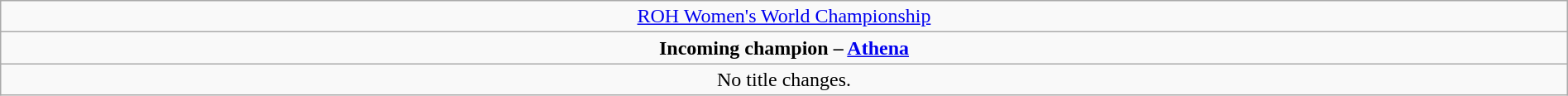<table class="wikitable" style="text-align:center; width:100%;">
<tr>
<td style="text-align: center;"><a href='#'>ROH Women's World Championship</a></td>
</tr>
<tr>
<td style="text-align: center;"><strong>Incoming champion – <a href='#'>Athena</a></strong></td>
</tr>
<tr>
<td>No title changes.</td>
</tr>
</table>
